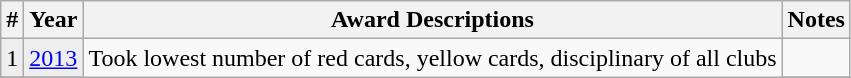<table class="wikitable">
<tr>
<th>#</th>
<th>Year</th>
<th>Award Descriptions</th>
<th>Notes</th>
</tr>
<tr>
<td style="background:#eeeeee">1</td>
<td style="background:#eeeeee"><a href='#'>2013</a></td>
<td rowspan="2">Took lowest number of red cards, yellow cards, disciplinary of all clubs</td>
<td></td>
</tr>
<tr>
</tr>
</table>
